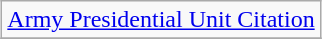<table class="wikitable" style="margin:1em auto; text-align:center;">
<tr>
<td colspan="3"><a href='#'>Army Presidential Unit Citation</a></td>
</tr>
<tr>
</tr>
</table>
